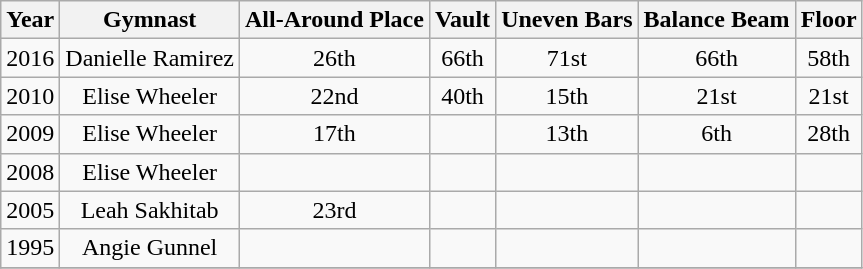<table class="wikitable" align=center style="text-align:center">
<tr>
<th>Year</th>
<th>Gymnast</th>
<th>All-Around Place</th>
<th>Vault</th>
<th>Uneven Bars</th>
<th>Balance Beam</th>
<th>Floor</th>
</tr>
<tr>
<td>2016</td>
<td>Danielle Ramirez</td>
<td>26th</td>
<td>66th</td>
<td>71st</td>
<td>66th</td>
<td>58th</td>
</tr>
<tr>
<td>2010</td>
<td>Elise Wheeler</td>
<td>22nd</td>
<td>40th</td>
<td>15th</td>
<td>21st</td>
<td>21st</td>
</tr>
<tr>
<td>2009</td>
<td>Elise Wheeler</td>
<td>17th</td>
<td></td>
<td>13th</td>
<td>6th</td>
<td>28th</td>
</tr>
<tr>
<td>2008</td>
<td>Elise Wheeler</td>
<td></td>
<td></td>
<td></td>
<td></td>
<td></td>
</tr>
<tr>
<td>2005</td>
<td>Leah Sakhitab</td>
<td>23rd</td>
<td></td>
<td></td>
<td></td>
<td></td>
</tr>
<tr>
<td>1995</td>
<td>Angie Gunnel</td>
<td></td>
<td></td>
<td></td>
<td></td>
<td></td>
</tr>
<tr>
</tr>
</table>
